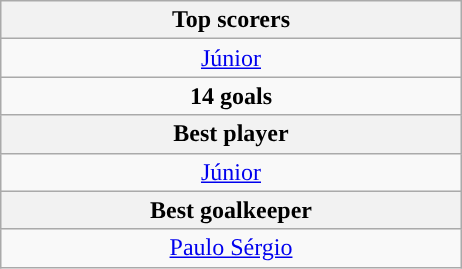<table class="wikitable" style="margin: 1em auto 1em auto;">
<tr>
<th width=300>Top scorers</th>
</tr>
<tr align=center style="background:">
<td style="text-align:center;" width=170> <a href='#'>Júnior</a></td>
</tr>
<tr>
<td style="text-align:center;" colspan=2><strong>14 goals</strong></td>
</tr>
<tr>
<th colspan=2>Best player</th>
</tr>
<tr>
<td style="text-align:center;" colspan=2>  <a href='#'>Júnior</a></td>
</tr>
<tr>
<th colspan=2>Best goalkeeper</th>
</tr>
<tr>
<td style="text-align:center;" colspan=2> <a href='#'>Paulo Sérgio</a></td>
</tr>
</table>
